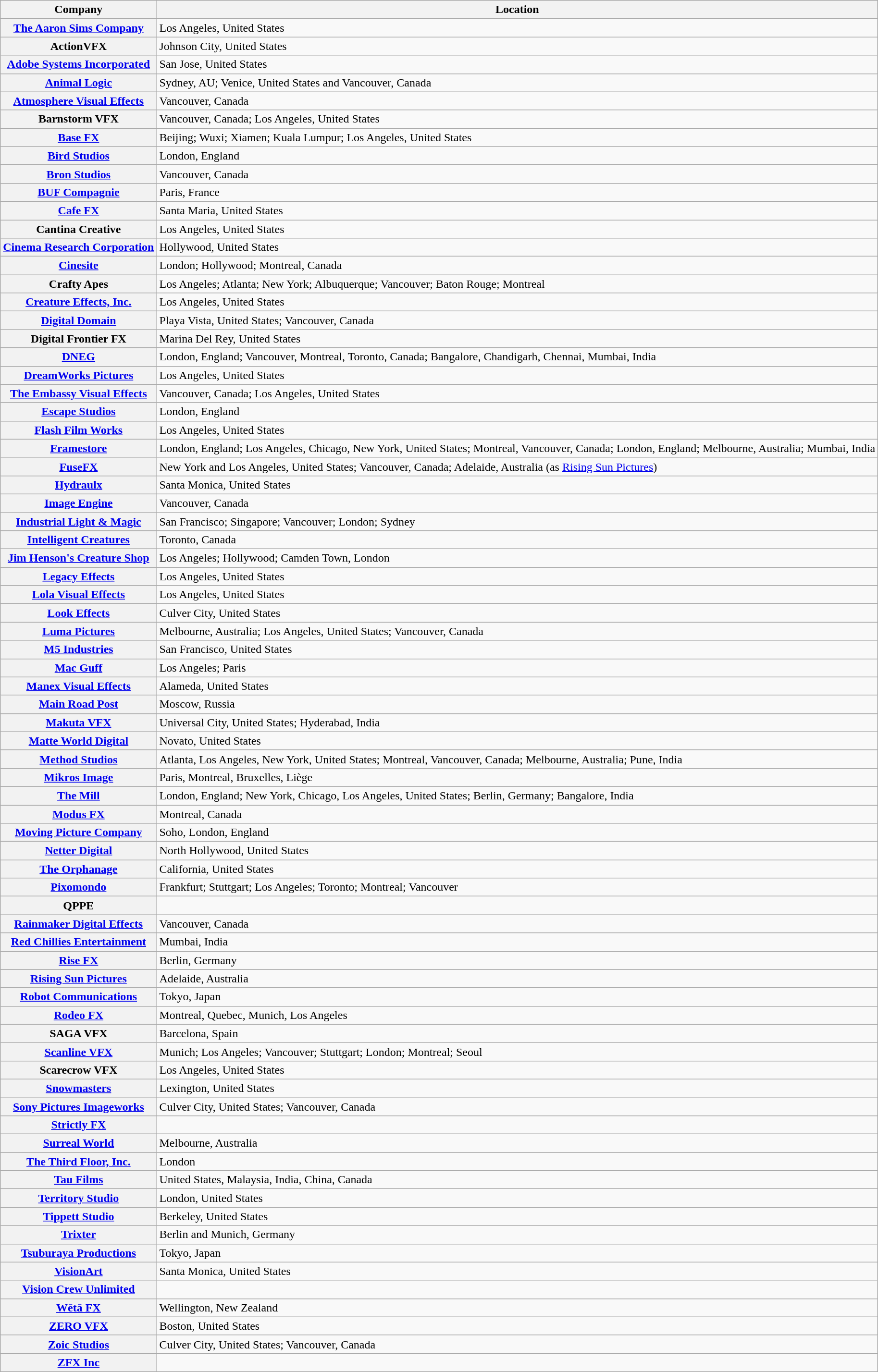<table class="wikitable plainrowheaders sortable">
<tr>
<th scope="col">Company</th>
<th scope="col">Location</th>
</tr>
<tr>
<th scope="row"><a href='#'>The Aaron Sims Company</a></th>
<td>Los Angeles, United States</td>
</tr>
<tr>
<th scope="row">ActionVFX</th>
<td>Johnson City, United States</td>
</tr>
<tr>
<th scope="row"><a href='#'>Adobe Systems Incorporated</a></th>
<td>San Jose, United States</td>
</tr>
<tr>
<th scope="row"><a href='#'>Animal Logic</a></th>
<td>Sydney, AU; Venice, United States and Vancouver, Canada</td>
</tr>
<tr>
<th scope="row"><a href='#'>Atmosphere Visual Effects</a></th>
<td>Vancouver, Canada</td>
</tr>
<tr>
<th scope="row">Barnstorm VFX</th>
<td>Vancouver, Canada; Los Angeles, United States</td>
</tr>
<tr>
<th scope="row"><a href='#'>Base FX</a></th>
<td>Beijing; Wuxi; Xiamen; Kuala Lumpur; Los Angeles, United States</td>
</tr>
<tr>
<th scope="row"><a href='#'>Bird Studios</a></th>
<td>London, England</td>
</tr>
<tr>
<th scope="row"><a href='#'>Bron Studios</a></th>
<td>Vancouver, Canada</td>
</tr>
<tr>
<th scope="row"><a href='#'>BUF Compagnie</a></th>
<td>Paris, France</td>
</tr>
<tr>
<th scope="row"><a href='#'>Cafe FX</a></th>
<td>Santa Maria, United States</td>
</tr>
<tr>
<th scope="row">Cantina Creative</th>
<td>Los Angeles, United States</td>
</tr>
<tr>
<th scope="row"><a href='#'>Cinema Research Corporation</a></th>
<td>Hollywood, United States</td>
</tr>
<tr>
<th scope="row"><a href='#'>Cinesite</a></th>
<td>London; Hollywood; Montreal, Canada</td>
</tr>
<tr>
<th scope="row">Crafty Apes</th>
<td>Los Angeles; Atlanta; New York; Albuquerque; Vancouver; Baton Rouge; Montreal</td>
</tr>
<tr>
<th scope="row"><a href='#'>Creature Effects, Inc.</a></th>
<td>Los Angeles, United States</td>
</tr>
<tr>
<th scope="row"><a href='#'>Digital Domain</a></th>
<td>Playa Vista, United States; Vancouver, Canada</td>
</tr>
<tr>
<th scope="row">Digital Frontier FX</th>
<td>Marina Del Rey, United States</td>
</tr>
<tr>
<th scope="row"><a href='#'>DNEG</a></th>
<td>London, England; Vancouver, Montreal, Toronto, Canada; Bangalore, Chandigarh, Chennai, Mumbai, India</td>
</tr>
<tr>
<th scope="row"><a href='#'>DreamWorks Pictures</a></th>
<td>Los Angeles, United States</td>
</tr>
<tr>
<th scope="row"><a href='#'>The Embassy Visual Effects</a></th>
<td>Vancouver, Canada; Los Angeles, United States</td>
</tr>
<tr>
<th scope="row"><a href='#'>Escape Studios</a></th>
<td>London, England</td>
</tr>
<tr>
<th scope="row"><a href='#'>Flash Film Works</a></th>
<td>Los Angeles, United States</td>
</tr>
<tr>
<th scope="row"><a href='#'>Framestore</a></th>
<td>London, England; Los Angeles, Chicago, New York, United States; Montreal, Vancouver, Canada; London, England; Melbourne, Australia; Mumbai, India</td>
</tr>
<tr>
<th scope="row"><a href='#'>FuseFX</a></th>
<td>New York and Los Angeles, United States; Vancouver, Canada; Adelaide, Australia (as <a href='#'>Rising Sun Pictures</a>)</td>
</tr>
<tr>
<th scope="row"><a href='#'>Hydraulx</a></th>
<td>Santa Monica, United States</td>
</tr>
<tr>
<th scope="row"><a href='#'>Image Engine</a></th>
<td>Vancouver, Canada</td>
</tr>
<tr>
<th scope="row"><a href='#'>Industrial Light & Magic</a></th>
<td>San Francisco; Singapore; Vancouver; London; Sydney</td>
</tr>
<tr>
<th scope="row"><a href='#'>Intelligent Creatures</a></th>
<td>Toronto, Canada</td>
</tr>
<tr>
<th scope="row"><a href='#'>Jim Henson's Creature Shop</a></th>
<td>Los Angeles; Hollywood; Camden Town, London</td>
</tr>
<tr>
<th scope="row"><a href='#'>Legacy Effects</a></th>
<td>Los Angeles, United States</td>
</tr>
<tr>
<th scope="row"><a href='#'>Lola Visual Effects</a></th>
<td>Los Angeles, United States</td>
</tr>
<tr>
<th scope="row"><a href='#'>Look Effects</a></th>
<td>Culver City, United States</td>
</tr>
<tr>
<th scope="row"><a href='#'>Luma Pictures</a></th>
<td>Melbourne, Australia; Los Angeles, United States; Vancouver, Canada</td>
</tr>
<tr>
<th scope="row"><a href='#'>M5 Industries</a></th>
<td>San Francisco, United States</td>
</tr>
<tr>
<th scope="row"><a href='#'>Mac Guff</a></th>
<td>Los Angeles; Paris</td>
</tr>
<tr>
<th scope="row"><a href='#'>Manex Visual Effects</a></th>
<td>Alameda, United States</td>
</tr>
<tr>
<th scope="row"><a href='#'>Main Road Post</a></th>
<td>Moscow, Russia</td>
</tr>
<tr>
<th scope="row"><a href='#'>Makuta VFX</a></th>
<td>Universal City, United States; Hyderabad, India</td>
</tr>
<tr>
<th scope="row"><a href='#'>Matte World Digital</a></th>
<td>Novato, United States</td>
</tr>
<tr>
<th scope="row"><a href='#'>Method Studios</a></th>
<td>Atlanta, Los Angeles, New York, United States; Montreal, Vancouver, Canada; Melbourne, Australia; Pune, India</td>
</tr>
<tr>
<th scope="row"><a href='#'>Mikros Image</a></th>
<td>Paris, Montreal, Bruxelles, Liège</td>
</tr>
<tr>
<th scope="row"><a href='#'>The Mill</a></th>
<td>London, England; New York, Chicago, Los Angeles, United States; Berlin, Germany; Bangalore, India</td>
</tr>
<tr>
<th scope="row"><a href='#'>Modus FX</a></th>
<td>Montreal, Canada</td>
</tr>
<tr>
<th scope="row"><a href='#'>Moving Picture Company</a></th>
<td>Soho, London, England</td>
</tr>
<tr>
<th scope="row"><a href='#'>Netter Digital</a></th>
<td>North Hollywood, United States</td>
</tr>
<tr>
<th scope="row"><a href='#'>The Orphanage</a></th>
<td>California, United States</td>
</tr>
<tr>
<th scope="row"><a href='#'>Pixomondo</a></th>
<td>Frankfurt; Stuttgart; Los Angeles; Toronto; Montreal; Vancouver</td>
</tr>
<tr>
<th scope="row">QPPE</th>
<td></td>
</tr>
<tr>
<th scope="row"><a href='#'>Rainmaker Digital Effects</a></th>
<td>Vancouver, Canada</td>
</tr>
<tr>
<th scope="row"><a href='#'>Red Chillies Entertainment</a></th>
<td>Mumbai, India</td>
</tr>
<tr>
<th scope="row"><a href='#'>Rise FX</a></th>
<td>Berlin, Germany</td>
</tr>
<tr>
<th scope="row"><a href='#'>Rising Sun Pictures</a></th>
<td>Adelaide, Australia</td>
</tr>
<tr>
<th scope="row"><a href='#'>Robot Communications</a></th>
<td>Tokyo, Japan</td>
</tr>
<tr>
<th scope="row"><a href='#'>Rodeo FX</a></th>
<td>Montreal, Quebec, Munich, Los Angeles</td>
</tr>
<tr>
<th scope="row">SAGA VFX</th>
<td>Barcelona, Spain</td>
</tr>
<tr>
<th scope="row"><a href='#'>Scanline VFX</a></th>
<td>Munich; Los Angeles; Vancouver; Stuttgart; London; Montreal; Seoul</td>
</tr>
<tr>
<th scope="row">Scarecrow VFX</th>
<td>Los Angeles, United States</td>
</tr>
<tr>
<th scope="row"><a href='#'>Snowmasters</a></th>
<td>Lexington, United States</td>
</tr>
<tr>
<th scope="row"><a href='#'>Sony Pictures Imageworks</a></th>
<td>Culver City, United States; Vancouver, Canada</td>
</tr>
<tr>
<th scope="row"><a href='#'>Strictly FX</a></th>
<td></td>
</tr>
<tr>
<th scope="row"><a href='#'>Surreal World</a></th>
<td>Melbourne, Australia</td>
</tr>
<tr>
<th scope="row"><a href='#'>The Third Floor, Inc.</a></th>
<td>London</td>
</tr>
<tr>
<th scope="row"><a href='#'>Tau Films</a></th>
<td>United States, Malaysia, India, China, Canada</td>
</tr>
<tr>
<th scope="row"><a href='#'>Territory Studio</a></th>
<td>London, United States</td>
</tr>
<tr>
<th scope="row"><a href='#'>Tippett Studio</a></th>
<td>Berkeley, United States</td>
</tr>
<tr>
<th scope="row"><a href='#'>Trixter</a></th>
<td>Berlin and Munich, Germany</td>
</tr>
<tr>
<th scope="row"><a href='#'>Tsuburaya Productions</a></th>
<td>Tokyo, Japan</td>
</tr>
<tr>
<th scope="row"><a href='#'>VisionArt</a></th>
<td>Santa Monica, United States</td>
</tr>
<tr>
<th scope="row"><a href='#'>Vision Crew Unlimited</a></th>
<td></td>
</tr>
<tr>
<th scope="row"><a href='#'>Wētā FX</a></th>
<td>Wellington, New Zealand</td>
</tr>
<tr>
<th scope="row"><a href='#'>ZERO VFX</a></th>
<td>Boston, United States</td>
</tr>
<tr>
<th scope="row"><a href='#'>Zoic Studios</a></th>
<td>Culver City, United States; Vancouver, Canada</td>
</tr>
<tr>
<th scope="row"><a href='#'>ZFX Inc</a></th>
<td></td>
</tr>
</table>
